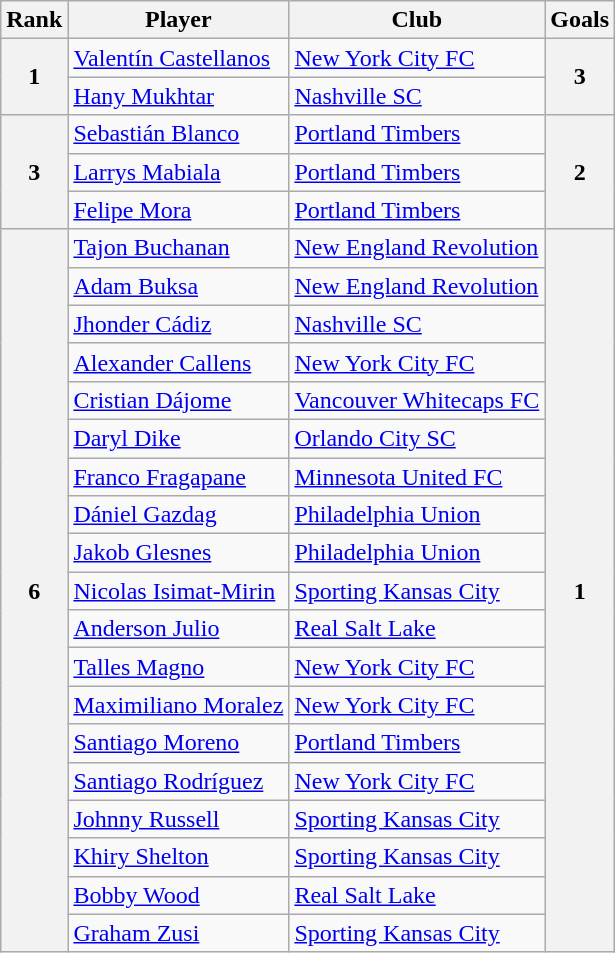<table class="wikitable" style="text-align:left">
<tr>
<th>Rank</th>
<th>Player</th>
<th>Club</th>
<th>Goals</th>
</tr>
<tr>
<th rowspan=2>1</th>
<td> <a href='#'>Valentín Castellanos</a></td>
<td><a href='#'>New York City FC</a></td>
<th rowspan=2>3</th>
</tr>
<tr>
<td> <a href='#'>Hany Mukhtar</a></td>
<td><a href='#'>Nashville SC</a></td>
</tr>
<tr>
<th rowspan="3">3</th>
<td> <a href='#'>Sebastián Blanco</a></td>
<td><a href='#'>Portland Timbers</a></td>
<th rowspan="3">2</th>
</tr>
<tr>
<td> <a href='#'>Larrys Mabiala</a></td>
<td><a href='#'>Portland Timbers</a></td>
</tr>
<tr>
<td> <a href='#'>Felipe Mora</a></td>
<td><a href='#'>Portland Timbers</a></td>
</tr>
<tr>
<th rowspan="20">6</th>
<td> <a href='#'>Tajon Buchanan</a></td>
<td><a href='#'>New England Revolution</a></td>
<th rowspan="20">1</th>
</tr>
<tr>
<td> <a href='#'>Adam Buksa</a></td>
<td><a href='#'>New England Revolution</a></td>
</tr>
<tr>
<td> <a href='#'>Jhonder Cádiz</a></td>
<td><a href='#'>Nashville SC</a></td>
</tr>
<tr>
<td> <a href='#'>Alexander Callens</a></td>
<td><a href='#'>New York City FC</a></td>
</tr>
<tr>
<td> <a href='#'>Cristian Dájome</a></td>
<td><a href='#'>Vancouver Whitecaps FC</a></td>
</tr>
<tr>
<td> <a href='#'>Daryl Dike</a></td>
<td><a href='#'>Orlando City SC</a></td>
</tr>
<tr>
<td> <a href='#'>Franco Fragapane</a></td>
<td><a href='#'>Minnesota United FC</a></td>
</tr>
<tr>
<td> <a href='#'>Dániel Gazdag</a></td>
<td><a href='#'>Philadelphia Union</a></td>
</tr>
<tr>
<td> <a href='#'>Jakob Glesnes</a></td>
<td><a href='#'>Philadelphia Union</a></td>
</tr>
<tr>
<td> <a href='#'>Nicolas Isimat-Mirin</a></td>
<td><a href='#'>Sporting Kansas City</a></td>
</tr>
<tr>
<td> <a href='#'>Anderson Julio</a></td>
<td><a href='#'>Real Salt Lake</a></td>
</tr>
<tr>
<td> <a href='#'>Talles Magno</a></td>
<td><a href='#'>New York City FC</a></td>
</tr>
<tr>
<td> <a href='#'>Maximiliano Moralez</a></td>
<td><a href='#'>New York City FC</a></td>
</tr>
<tr>
<td> <a href='#'>Santiago Moreno</a></td>
<td><a href='#'>Portland Timbers</a></td>
</tr>
<tr>
<td> <a href='#'>Santiago Rodríguez</a></td>
<td><a href='#'>New York City FC</a></td>
</tr>
<tr>
<td> <a href='#'>Johnny Russell</a></td>
<td><a href='#'>Sporting Kansas City</a></td>
</tr>
<tr>
<td> <a href='#'>Khiry Shelton</a></td>
<td><a href='#'>Sporting Kansas City</a></td>
</tr>
<tr>
<td> <a href='#'>Bobby Wood</a></td>
<td><a href='#'>Real Salt Lake</a></td>
</tr>
<tr>
<td> <a href='#'>Graham Zusi</a></td>
<td><a href='#'>Sporting Kansas City</a></td>
</tr>
</table>
